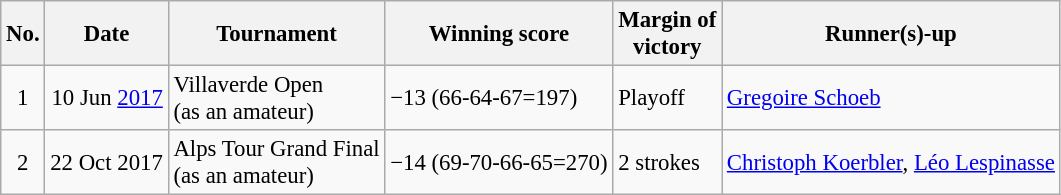<table class="wikitable" style="font-size:95%;">
<tr>
<th>No.</th>
<th>Date</th>
<th>Tournament</th>
<th>Winning score</th>
<th>Margin of<br>victory</th>
<th>Runner(s)-up</th>
</tr>
<tr>
<td align=center>1</td>
<td align=right>10 Jun <a href='#'>2017</a></td>
<td>Villaverde Open<br>(as an amateur)</td>
<td>−13 (66-64-67=197)</td>
<td>Playoff</td>
<td> <a href='#'>Gregoire Schoeb</a></td>
</tr>
<tr>
<td align=center>2</td>
<td align=right>22 Oct 2017</td>
<td>Alps Tour Grand Final<br>(as an amateur)</td>
<td>−14 (69-70-66-65=270)</td>
<td>2 strokes</td>
<td> <a href='#'>Christoph Koerbler</a>,  <a href='#'>Léo Lespinasse</a></td>
</tr>
</table>
